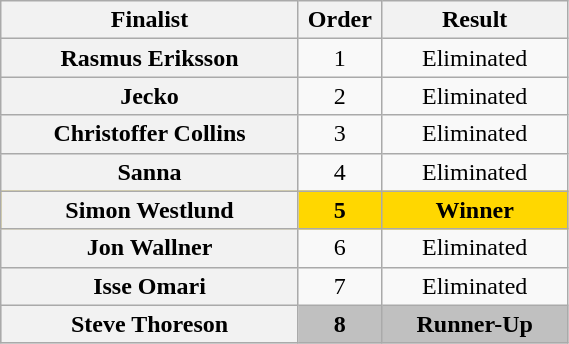<table class="wikitable sortable plainrowheaders" style="text-align:center; width:30%;">
<tr>
<th class="unsortable style="width:15em;">Finalist</th>
<th data-sort-type="number" style="width:3em;">Order</th>
<th data-sort-type="number">Result</th>
</tr>
<tr>
<th scope="row">Rasmus Eriksson</th>
<td>1</td>
<td>Eliminated</td>
</tr>
<tr>
<th scope="row">Jecko</th>
<td>2</td>
<td>Eliminated</td>
</tr>
<tr>
<th scope="row">Christoffer Collins</th>
<td>3</td>
<td>Eliminated</td>
</tr>
<tr>
<th scope="row">Sanna</th>
<td>4</td>
<td>Eliminated</td>
</tr>
<tr bgcolor=gold>
<th scope="row"><strong>Simon Westlund</strong></th>
<td><strong>5</strong></td>
<td><strong>Winner</strong></td>
</tr>
<tr>
<th scope="row">Jon Wallner</th>
<td>6</td>
<td>Eliminated</td>
</tr>
<tr>
<th scope="row">Isse Omari</th>
<td>7</td>
<td>Eliminated</td>
</tr>
<tr style="background:silver;">
<th scope="row"><strong>Steve Thoreson</strong></th>
<td><strong>8</strong></td>
<td><strong>Runner-Up</strong></td>
</tr>
</table>
